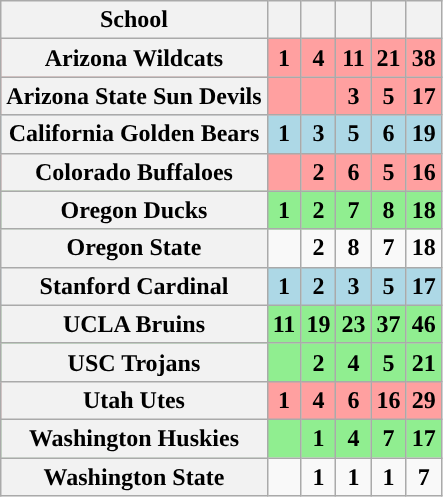<table class="wikitable sortable" style="text-align: center;">
<tr>
<th scope="col">School</th>
<th data-sort-type="number" scope="col"></th>
<th data-sort-type="number" scope="col"></th>
<th data-sort-type="number" scope="col"></th>
<th data-sort-type="number" scope="col"></th>
<th data-sort-type="number" scope="col"></th>
</tr>
<tr bgcolor=#ffa0a0>
<th>Arizona Wildcats</th>
<td><strong>1</strong><br></td>
<td><strong>4</strong><br></td>
<td><strong>11</strong><br></td>
<td><strong>21</strong><br></td>
<td><strong>38</strong><br></td>
</tr>
<tr bgcolor=#ffa0a0>
<th>Arizona State Sun Devils</th>
<td></td>
<td></td>
<td><strong>3</strong><br></td>
<td><strong>5</strong><br></td>
<td><strong>17</strong><br></td>
</tr>
<tr bgcolor=#add8e6>
<th>California Golden Bears</th>
<td><strong>1</strong><br></td>
<td><strong>3</strong><br></td>
<td><strong>5</strong><br></td>
<td><strong>6</strong><br></td>
<td><strong>19</strong><br></td>
</tr>
<tr bgcolor=#ffa0a0>
<th>Colorado Buffaloes</th>
<td></td>
<td><strong>2</strong><br></td>
<td><strong>6</strong><br></td>
<td><strong>5</strong><br></td>
<td><strong>16</strong><br></td>
</tr>
<tr bgcolor=#90EE90>
<th>Oregon Ducks</th>
<td><strong>1</strong><br></td>
<td><strong>2</strong><br></td>
<td><strong>7</strong><br></td>
<td><strong>8</strong><br></td>
<td><strong>18</strong><br></td>
</tr>
<tr>
<th>Oregon State</th>
<td></td>
<td><strong>2</strong><br></td>
<td><strong>8</strong><br></td>
<td><strong>7</strong><br></td>
<td><strong>18</strong><br></td>
</tr>
<tr bgcolor=#add8e6>
<th>Stanford Cardinal</th>
<td><strong>1</strong><br></td>
<td><strong>2</strong><br></td>
<td><strong>3</strong><br></td>
<td><strong>5</strong><br></td>
<td><strong>17</strong><br></td>
</tr>
<tr bgcolor=#90EE90>
<th>UCLA Bruins</th>
<td><strong>11</strong><br></td>
<td><strong>19</strong><br></td>
<td><strong>23</strong><br></td>
<td><strong>37</strong><br></td>
<td><strong>46</strong><br></td>
</tr>
<tr bgcolor=#90EE90>
<th>USC Trojans</th>
<td></td>
<td><strong>2</strong><br></td>
<td><strong>4</strong><br></td>
<td><strong>5</strong><br></td>
<td><strong>21</strong><br></td>
</tr>
<tr bgcolor=#ffa0a0>
<th>Utah Utes</th>
<td><strong>1</strong><br></td>
<td><strong>4</strong><br></td>
<td><strong>6</strong><br></td>
<td><strong>16</strong><br></td>
<td><strong>29</strong><br></td>
</tr>
<tr bgcolor=#90EE90>
<th>Washington Huskies</th>
<td></td>
<td><strong>1</strong><br></td>
<td><strong>4</strong><br></td>
<td><strong>7</strong><br></td>
<td><strong>17</strong><br></td>
</tr>
<tr>
<th>Washington State</th>
<td></td>
<td><strong>1</strong><br></td>
<td><strong>1</strong><br></td>
<td><strong>1</strong><br></td>
<td><strong>7</strong><br></td>
</tr>
</table>
